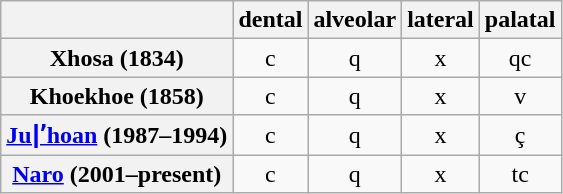<table class=wikitable>
<tr>
<th></th>
<th>dental</th>
<th>alveolar</th>
<th>lateral</th>
<th>palatal</th>
</tr>
<tr align=center>
<th>Xhosa (1834)</th>
<td>c</td>
<td>q</td>
<td>x</td>
<td>qc</td>
</tr>
<tr align=center>
<th>Khoekhoe (1858)</th>
<td>c</td>
<td>q</td>
<td>x</td>
<td>v</td>
</tr>
<tr align=center>
<th><a href='#'>Juǀʼhoan</a> (1987–1994)</th>
<td>c</td>
<td>q</td>
<td>x</td>
<td>ç</td>
</tr>
<tr align=center>
<th><a href='#'>Naro</a> (2001–present)</th>
<td>c</td>
<td>q</td>
<td>x</td>
<td>tc</td>
</tr>
</table>
